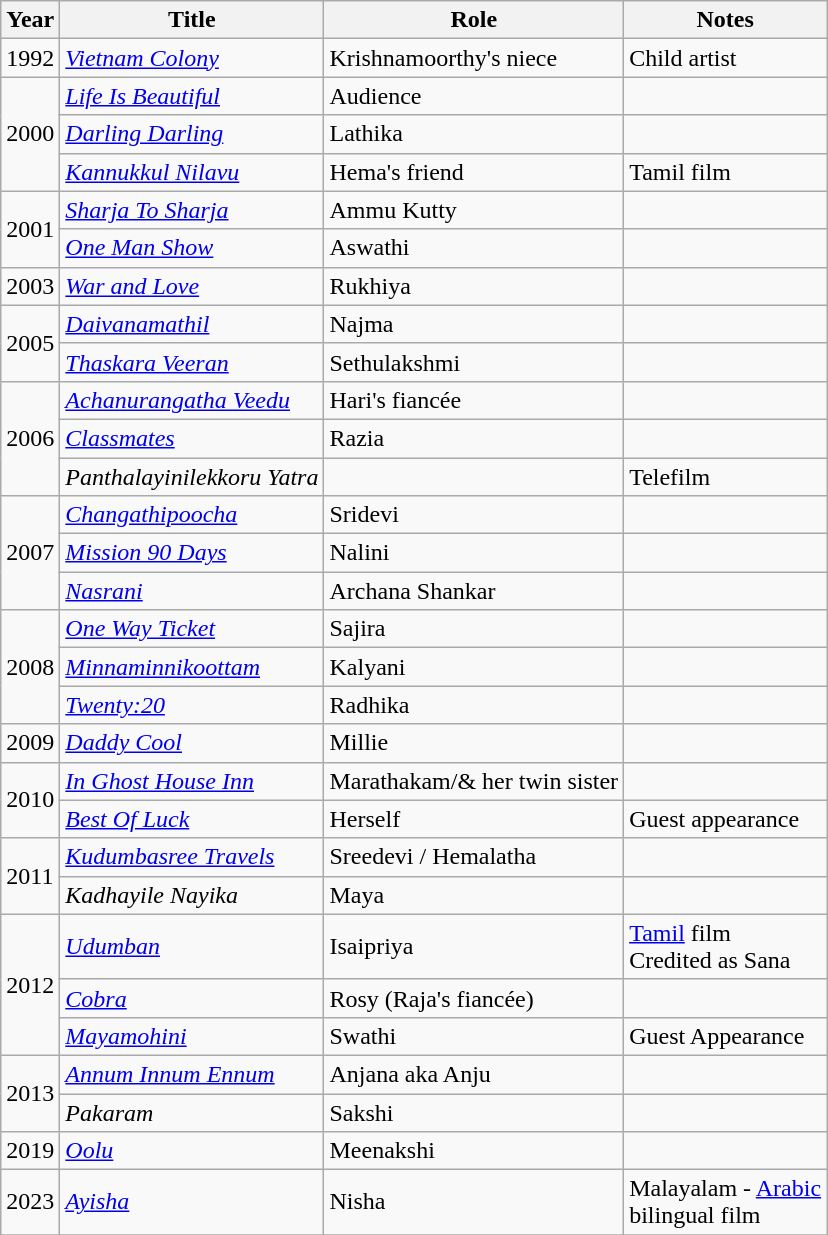<table class="wikitable sortable">
<tr>
<th>Year</th>
<th>Title</th>
<th>Role</th>
<th class="unsortable">Notes</th>
</tr>
<tr>
<td>1992</td>
<td><em><a href='#'>Vietnam Colony</a></em></td>
<td>Krishnamoorthy's niece</td>
<td>Child artist</td>
</tr>
<tr>
<td rowspan=3>2000</td>
<td><em><a href='#'>Life Is Beautiful</a></em></td>
<td>Audience</td>
<td></td>
</tr>
<tr>
<td><em><a href='#'>Darling Darling</a></em></td>
<td>Lathika</td>
<td></td>
</tr>
<tr>
<td><em><a href='#'>Kannukkul Nilavu</a></em></td>
<td>Hema's friend</td>
<td>Tamil film</td>
</tr>
<tr>
<td rowspan=2>2001</td>
<td><em><a href='#'>Sharja To Sharja</a></em></td>
<td>Ammu Kutty</td>
<td></td>
</tr>
<tr>
<td><em><a href='#'>One Man Show</a></em></td>
<td>Aswathi</td>
<td></td>
</tr>
<tr>
<td>2003</td>
<td><em><a href='#'>War and Love</a></em></td>
<td>Rukhiya</td>
<td></td>
</tr>
<tr>
<td rowspan=2>2005</td>
<td><em><a href='#'>Daivanamathil</a> </em></td>
<td>Najma</td>
<td></td>
</tr>
<tr>
<td><em><a href='#'>Thaskara Veeran</a></em></td>
<td>Sethulakshmi</td>
<td></td>
</tr>
<tr>
<td rowspan=3>2006</td>
<td><em><a href='#'>Achanurangatha Veedu</a></em></td>
<td>Hari's fiancée</td>
<td></td>
</tr>
<tr>
<td><em><a href='#'>Classmates</a></em></td>
<td>Razia</td>
<td></td>
</tr>
<tr>
<td><em>Panthalayinilekkoru Yatra</em></td>
<td></td>
<td>Telefilm</td>
</tr>
<tr>
<td rowspan=3>2007</td>
<td><em><a href='#'>Changathipoocha</a></em></td>
<td>Sridevi</td>
<td></td>
</tr>
<tr>
<td><em><a href='#'>Mission 90 Days</a></em></td>
<td>Nalini</td>
<td></td>
</tr>
<tr>
<td><em><a href='#'>Nasrani</a></em></td>
<td>Archana Shankar</td>
<td></td>
</tr>
<tr>
<td rowspan=3>2008</td>
<td><em><a href='#'>One Way Ticket</a></em></td>
<td>Sajira</td>
<td></td>
</tr>
<tr>
<td><em><a href='#'>Minnaminnikoottam</a></em></td>
<td>Kalyani</td>
<td></td>
</tr>
<tr>
<td><em><a href='#'>Twenty:20</a></em></td>
<td>Radhika</td>
<td></td>
</tr>
<tr>
<td>2009</td>
<td><em><a href='#'>Daddy Cool</a></em></td>
<td>Millie</td>
<td></td>
</tr>
<tr>
<td rowspan=2>2010</td>
<td><em><a href='#'>In Ghost House Inn</a></em></td>
<td>Marathakam/& her twin sister</td>
<td></td>
</tr>
<tr>
<td><em><a href='#'>Best Of Luck</a></em></td>
<td>Herself</td>
<td>Guest appearance</td>
</tr>
<tr>
<td rowspan=2>2011</td>
<td><em><a href='#'>Kudumbasree Travels</a></em></td>
<td>Sreedevi / Hemalatha</td>
<td></td>
</tr>
<tr>
<td><em>Kadhayile Nayika</em></td>
<td>Maya</td>
<td></td>
</tr>
<tr>
<td rowspan=3>2012</td>
<td><em><a href='#'>Udumban</a></em></td>
<td>Isaipriya</td>
<td><a href='#'>Tamil</a> film<br>Credited as Sana</td>
</tr>
<tr>
<td><em><a href='#'>Cobra</a></em></td>
<td>Rosy (Raja's fiancée)</td>
<td></td>
</tr>
<tr>
<td><em><a href='#'>Mayamohini</a></em></td>
<td>Swathi</td>
<td>Guest Appearance</td>
</tr>
<tr>
<td rowspan=2>2013</td>
<td><em><a href='#'>Annum Innum Ennum</a></em></td>
<td>Anjana aka Anju</td>
<td></td>
</tr>
<tr>
<td><em>Pakaram</em></td>
<td>Sakshi</td>
<td></td>
</tr>
<tr>
<td>2019</td>
<td><em><a href='#'>Oolu</a></em></td>
<td>Meenakshi</td>
<td></td>
</tr>
<tr>
<td>2023</td>
<td><em><a href='#'>Ayisha</a></em></td>
<td>Nisha</td>
<td>Malayalam - <a href='#'>Arabic</a> <br>bilingual film</td>
</tr>
<tr>
</tr>
</table>
